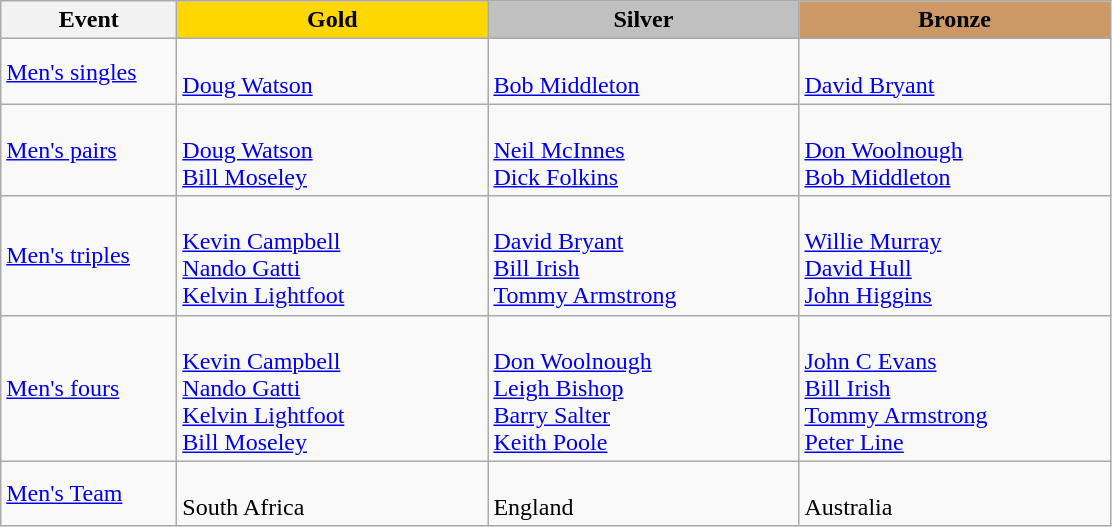<table class="wikitable" style="font-size: 100%">
<tr>
<th width=110>Event</th>
<th width=200 style="background-color: gold;">Gold</th>
<th width=200 style="background-color: silver;">Silver</th>
<th width=200 style="background-color: #cc9966;">Bronze</th>
</tr>
<tr>
<td><a href='#'>Men's singles</a></td>
<td><br><a href='#'>Doug Watson</a></td>
<td><br> <a href='#'>Bob Middleton</a></td>
<td><br> <a href='#'>David Bryant</a></td>
</tr>
<tr>
<td><a href='#'>Men's pairs</a></td>
<td> <br><a href='#'>Doug Watson</a> <br> <a href='#'>Bill Moseley</a></td>
<td> <br>  <a href='#'>Neil McInnes</a> <br> <a href='#'>Dick Folkins</a></td>
<td> <br>     <a href='#'>Don Woolnough</a> <br> <a href='#'>Bob Middleton</a></td>
</tr>
<tr>
<td><a href='#'>Men's triples</a></td>
<td><br>      <a href='#'>Kevin Campbell</a><br> <a href='#'>Nando Gatti</a> <br> <a href='#'>Kelvin Lightfoot</a></td>
<td><br>      <a href='#'>David Bryant</a><br> <a href='#'>Bill Irish</a> <br> <a href='#'>Tommy Armstrong</a></td>
<td><br>   <a href='#'>Willie Murray</a><br> <a href='#'>David Hull</a> <br> <a href='#'>John Higgins</a></td>
</tr>
<tr>
<td><a href='#'>Men's fours</a></td>
<td><br>    <a href='#'>Kevin Campbell</a><br> <a href='#'>Nando Gatti</a><br> <a href='#'>Kelvin Lightfoot</a> <br> <a href='#'>Bill Moseley</a></td>
<td><br>   <a href='#'>Don Woolnough</a><br> <a href='#'>Leigh Bishop</a><br> <a href='#'>Barry Salter</a> <br> <a href='#'>Keith Poole</a></td>
<td><br> <a href='#'>John C Evans</a><br> <a href='#'>Bill Irish</a><br> <a href='#'>Tommy Armstrong</a> <br> <a href='#'>Peter Line</a></td>
</tr>
<tr>
<td><a href='#'>Men's Team</a></td>
<td> <br>South Africa</td>
<td><br>England</td>
<td> <br>Australia</td>
</tr>
</table>
